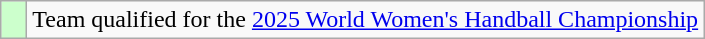<table class="wikitable">
<tr>
<td style="width: 10px; background: #CCFFCC;"></td>
<td>Team qualified for the <a href='#'>2025 World Women's Handball Championship</a></td>
</tr>
</table>
